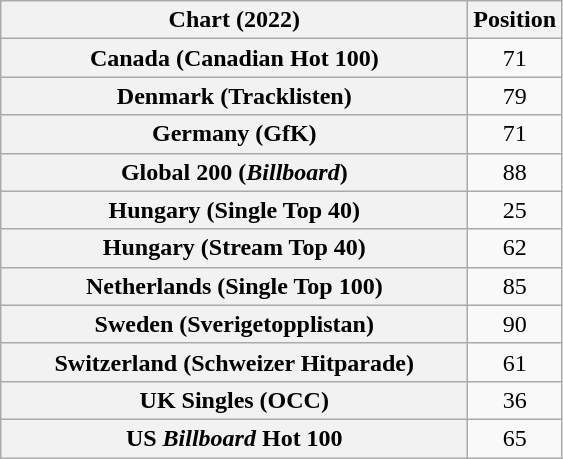<table class="wikitable sortable plainrowheaders" style="text-align:center">
<tr>
<th scope="col" style="width:19em;">Chart (2022)</th>
<th scope="col">Position</th>
</tr>
<tr>
<th scope="row">Canada (Canadian Hot 100)</th>
<td>71</td>
</tr>
<tr>
<th scope="row">Denmark (Tracklisten)</th>
<td>79</td>
</tr>
<tr>
<th scope="row">Germany (GfK)</th>
<td>71</td>
</tr>
<tr>
<th scope="row">Global 200 (<em>Billboard</em>)</th>
<td>88</td>
</tr>
<tr>
<th scope="row">Hungary (Single Top 40)</th>
<td>25</td>
</tr>
<tr>
<th scope="row">Hungary (Stream Top 40)</th>
<td>62</td>
</tr>
<tr>
<th scope="row">Netherlands (Single Top 100)</th>
<td>85</td>
</tr>
<tr>
<th scope="row">Sweden (Sverigetopplistan)</th>
<td>90</td>
</tr>
<tr>
<th scope="row">Switzerland (Schweizer Hitparade)</th>
<td>61</td>
</tr>
<tr>
<th scope="row">UK Singles (OCC)</th>
<td>36</td>
</tr>
<tr>
<th scope="row">US <em>Billboard</em> Hot 100</th>
<td>65</td>
</tr>
</table>
